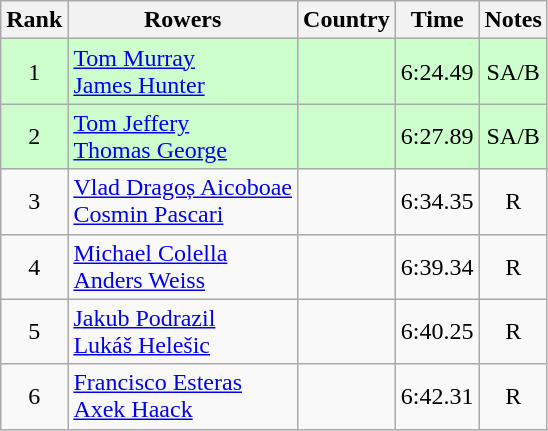<table class="wikitable" style="text-align:center">
<tr>
<th>Rank</th>
<th>Rowers</th>
<th>Country</th>
<th>Time</th>
<th>Notes</th>
</tr>
<tr bgcolor=ccffcc>
<td>1</td>
<td align="left"><a href='#'>Tom Murray</a><br><a href='#'>James Hunter</a></td>
<td align="left"></td>
<td>6:24.49</td>
<td>SA/B</td>
</tr>
<tr bgcolor=ccffcc>
<td>2</td>
<td align="left"><a href='#'>Tom Jeffery</a><br><a href='#'>Thomas George</a></td>
<td align="left"></td>
<td>6:27.89</td>
<td>SA/B</td>
</tr>
<tr>
<td>3</td>
<td align="left"><a href='#'>Vlad Dragoș Aicoboae</a><br><a href='#'>Cosmin Pascari</a></td>
<td align="left"></td>
<td>6:34.35</td>
<td>R</td>
</tr>
<tr>
<td>4</td>
<td align="left"><a href='#'>Michael Colella</a><br><a href='#'>Anders Weiss</a></td>
<td align="left"></td>
<td>6:39.34</td>
<td>R</td>
</tr>
<tr>
<td>5</td>
<td align="left"><a href='#'>Jakub Podrazil</a><br><a href='#'>Lukáš Helešic</a></td>
<td align="left"></td>
<td>6:40.25</td>
<td>R</td>
</tr>
<tr>
<td>6</td>
<td align="left"><a href='#'>Francisco Esteras</a><br><a href='#'>Axek Haack</a></td>
<td align="left"></td>
<td>6:42.31</td>
<td>R</td>
</tr>
</table>
